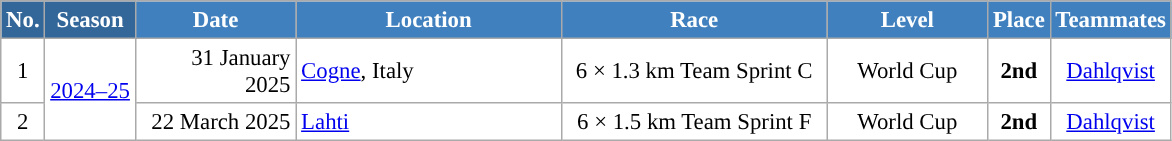<table class="wikitable sortable" style="font-size:95%; text-align:center; border:grey solid 1px; border-collapse:collapse; background:#ffffff;">
<tr style="background:#efefef;">
<th style="background-color:#369; color:white;">No.</th>
<th style="background-color:#369; color:white;">Season</th>
<th style="background-color:#4180be; color:white; width:100px;">Date</th>
<th style="background-color:#4180be; color:white; width:170px;">Location</th>
<th style="background-color:#4180be; color:white; width:170px;">Race</th>
<th style="background-color:#4180be; color:white; width:100px;">Level</th>
<th style="background-color:#4180be; color:white;">Place</th>
<th style="background-color:#4180be; color:white;">Teammates</th>
</tr>
<tr>
<td align=center>1</td>
<td rowspan=2 align=center><a href='#'>2024–25</a></td>
<td align=right>31 January 2025</td>
<td align=left> <a href='#'>Cogne</a>, Italy</td>
<td>6 × 1.3 km Team Sprint C</td>
<td>World Cup</td>
<td><strong>2nd</strong></td>
<td><a href='#'>Dahlqvist</a></td>
</tr>
<tr>
<td align=center>2</td>
<td align=right>22 March 2025</td>
<td align=left> <a href='#'>Lahti</a></td>
<td>6 × 1.5 km Team Sprint F</td>
<td>World Cup</td>
<td><strong>2nd</strong></td>
<td><a href='#'>Dahlqvist</a></td>
</tr>
</table>
